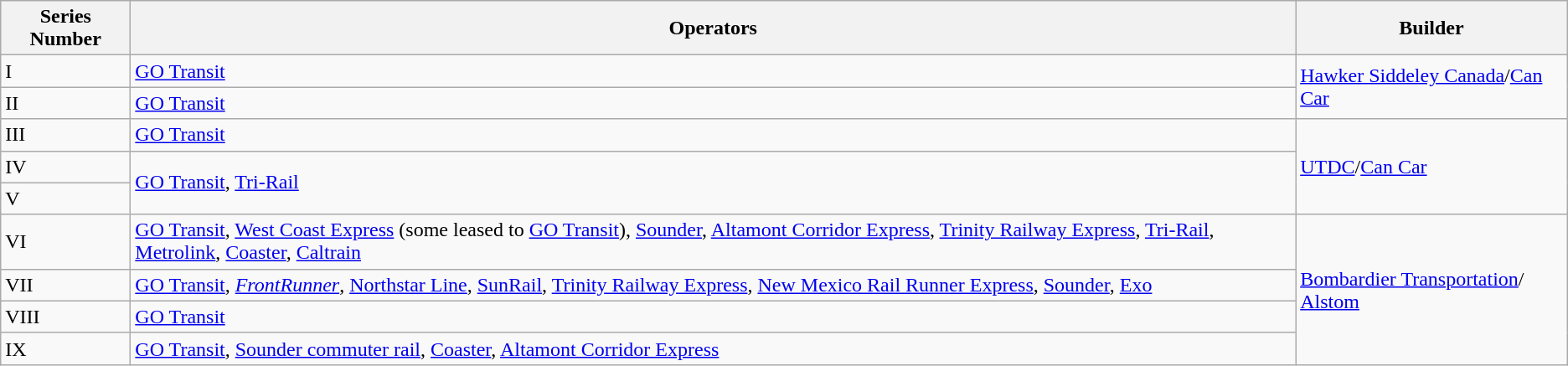<table class="wikitable">
<tr>
<th>Series Number</th>
<th>Operators</th>
<th>Builder</th>
</tr>
<tr>
<td>I</td>
<td><a href='#'>GO Transit</a></td>
<td rowspan="2"><a href='#'>Hawker Siddeley Canada</a>/<wbr><a href='#'>Can Car</a></td>
</tr>
<tr>
<td>II</td>
<td><a href='#'>GO Transit</a></td>
</tr>
<tr>
<td>III</td>
<td><a href='#'>GO Transit</a></td>
<td rowspan="3"><a href='#'>UTDC</a>/<a href='#'>Can Car</a></td>
</tr>
<tr>
<td>IV</td>
<td rowspan="2"><a href='#'>GO Transit</a>, <a href='#'>Tri-Rail</a></td>
</tr>
<tr>
<td>V</td>
</tr>
<tr>
<td>VI</td>
<td><a href='#'>GO Transit</a>, <a href='#'>West Coast Express</a> (some leased to <a href='#'>GO Transit</a>), <a href='#'>Sounder</a>, <a href='#'>Altamont Corridor Express</a>, <a href='#'>Trinity Railway Express</a>, <a href='#'>Tri-Rail</a>, <a href='#'>Metrolink</a>, <a href='#'>Coaster</a>, <a href='#'>Caltrain</a></td>
<td rowspan="4"><a href='#'>Bombardier Transportation</a>/<wbr><a href='#'>Alstom</a></td>
</tr>
<tr>
<td>VII</td>
<td><a href='#'>GO Transit</a>, <em><a href='#'>FrontRunner</a></em>, <a href='#'>Northstar Line</a>, <a href='#'>SunRail</a>, <a href='#'>Trinity Railway Express</a>, <a href='#'>New Mexico Rail Runner Express</a>, <a href='#'>Sounder</a>, <a href='#'>Exo</a></td>
</tr>
<tr>
<td>VIII</td>
<td><a href='#'>GO Transit</a></td>
</tr>
<tr>
<td>IX</td>
<td><a href='#'>GO Transit</a>, <a href='#'>Sounder commuter rail</a>, <a href='#'>Coaster</a>, <a href='#'>Altamont Corridor Express</a></td>
</tr>
</table>
